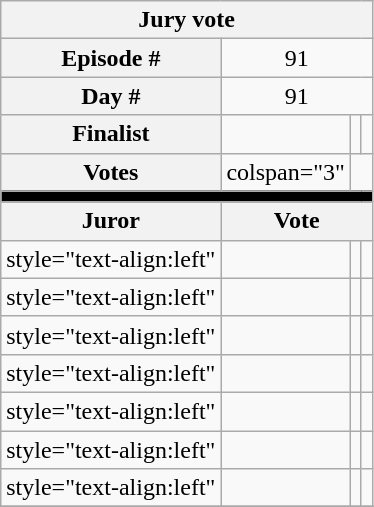<table class="wikitable nowrap" style="text-align:center; font-size:100%">
<tr>
<th colspan="4">Jury vote</th>
</tr>
<tr>
<th>Episode #</th>
<td colspan="3">91</td>
</tr>
<tr>
<th>Day #</th>
<td colspan="3">91</td>
</tr>
<tr>
<th>Finalist</th>
<td></td>
<td></td>
<td></td>
</tr>
<tr>
<th>Votes</th>
<td>colspan="3" </td>
</tr>
<tr>
<th colspan="5" style="background:black;"></th>
</tr>
<tr>
<th>Juror</th>
<th colspan="4">Vote</th>
</tr>
<tr>
<td>style="text-align:left" </td>
<td></td>
<td></td>
<td></td>
</tr>
<tr>
<td>style="text-align:left" </td>
<td></td>
<td></td>
<td></td>
</tr>
<tr>
<td>style="text-align:left" </td>
<td></td>
<td></td>
<td></td>
</tr>
<tr>
<td>style="text-align:left" </td>
<td></td>
<td></td>
<td></td>
</tr>
<tr>
<td>style="text-align:left" </td>
<td></td>
<td></td>
<td></td>
</tr>
<tr>
<td>style="text-align:left" </td>
<td></td>
<td></td>
<td></td>
</tr>
<tr>
<td>style="text-align:left" </td>
<td></td>
<td></td>
<td></td>
</tr>
<tr>
</tr>
</table>
